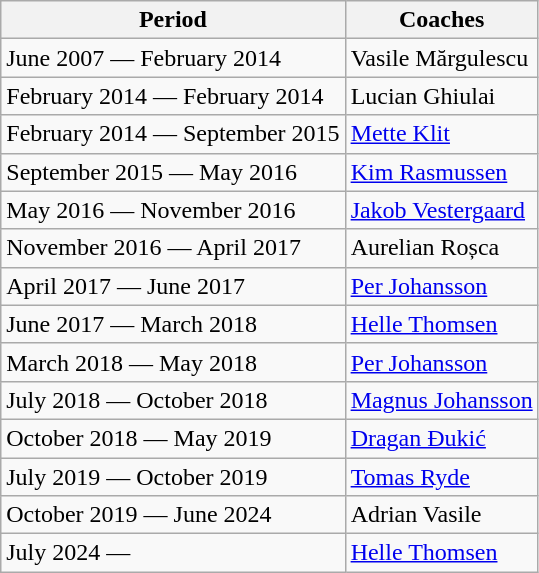<table class="wikitable" style=left>
<tr>
<th>Period</th>
<th>Coaches</th>
</tr>
<tr>
<td align="left">June 2007 — February 2014</td>
<td> Vasile Mărgulescu</td>
</tr>
<tr>
<td align="left">February 2014 — February 2014</td>
<td> Lucian Ghiulai</td>
</tr>
<tr>
<td align="left">February 2014 —  September 2015</td>
<td> <a href='#'>Mette Klit</a></td>
</tr>
<tr>
<td align="left">September 2015 — May 2016</td>
<td> <a href='#'>Kim Rasmussen</a></td>
</tr>
<tr>
<td align="left">May 2016 — November 2016</td>
<td> <a href='#'>Jakob Vestergaard</a></td>
</tr>
<tr>
<td align="left">November 2016 — April 2017</td>
<td> Aurelian Roșca</td>
</tr>
<tr>
<td align="left">April 2017 — June 2017</td>
<td> <a href='#'>Per Johansson</a></td>
</tr>
<tr>
<td align="left">June 2017 — March 2018</td>
<td> <a href='#'>Helle Thomsen</a></td>
</tr>
<tr>
<td align="left">March 2018 — May 2018</td>
<td> <a href='#'>Per Johansson</a></td>
</tr>
<tr>
<td align="left">July 2018 — October 2018</td>
<td> <a href='#'>Magnus Johansson</a></td>
</tr>
<tr>
<td align="left">October 2018 — May 2019</td>
<td> <a href='#'>Dragan Đukić</a></td>
</tr>
<tr>
<td align="left">July 2019 — October 2019</td>
<td> <a href='#'>Tomas Ryde</a></td>
</tr>
<tr>
<td align="left">October 2019 — June 2024</td>
<td> Adrian Vasile</td>
</tr>
<tr>
<td align="left">July 2024 —</td>
<td> <a href='#'>Helle Thomsen</a></td>
</tr>
</table>
